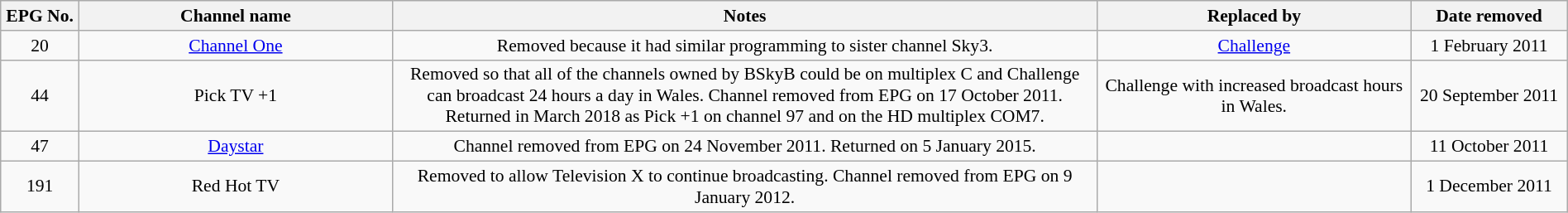<table class="wikitable sortable" style="font-size:90%; text-align:center; width:100%;">
<tr>
<th style="width:5%;">EPG No.</th>
<th style="width:20%;">Channel name</th>
<th style="width:45%;">Notes</th>
<th style="width:20%;">Replaced by</th>
<th style="width:10%;">Date removed</th>
</tr>
<tr>
<td>20</td>
<td><a href='#'>Channel One</a></td>
<td>Removed because it had similar programming to sister channel Sky3.</td>
<td><a href='#'>Challenge</a></td>
<td>1 February 2011</td>
</tr>
<tr>
<td>44</td>
<td>Pick TV +1</td>
<td>Removed so that all of the channels owned by BSkyB could be on multiplex C and Challenge can broadcast 24 hours a day in Wales. Channel removed from EPG on 17 October 2011. Returned in March 2018 as Pick +1 on channel 97 and on the HD multiplex COM7.</td>
<td>Challenge with increased broadcast hours in Wales.</td>
<td>20 September 2011</td>
</tr>
<tr>
<td>47</td>
<td><a href='#'>Daystar</a></td>
<td>Channel removed from EPG on 24 November 2011. Returned on 5 January 2015.</td>
<td></td>
<td>11 October 2011</td>
</tr>
<tr>
<td>191</td>
<td>Red Hot TV</td>
<td>Removed to allow Television X to continue broadcasting. Channel removed from EPG on 9 January 2012.</td>
<td></td>
<td>1 December 2011</td>
</tr>
</table>
